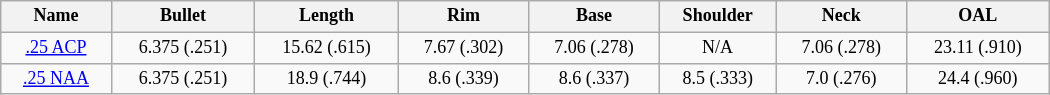<table class="wikitable sortable" style="font-size: 9pt; width:700px; text-align:center">
<tr>
<th>Name</th>
<th>Bullet</th>
<th>Length</th>
<th>Rim</th>
<th>Base</th>
<th>Shoulder</th>
<th>Neck</th>
<th>OAL</th>
</tr>
<tr>
<td><a href='#'>.25 ACP</a></td>
<td>6.375 (.251)</td>
<td>15.62 (.615)</td>
<td>7.67 (.302)</td>
<td>7.06 (.278)</td>
<td>N/A</td>
<td>7.06 (.278)</td>
<td>23.11 (.910)</td>
</tr>
<tr>
<td><a href='#'>.25 NAA</a></td>
<td>6.375 (.251)</td>
<td>18.9 (.744)</td>
<td>8.6 (.339)</td>
<td>8.6 (.337)</td>
<td>8.5 (.333)</td>
<td>7.0 (.276)</td>
<td>24.4 (.960)<br></td>
</tr>
</table>
